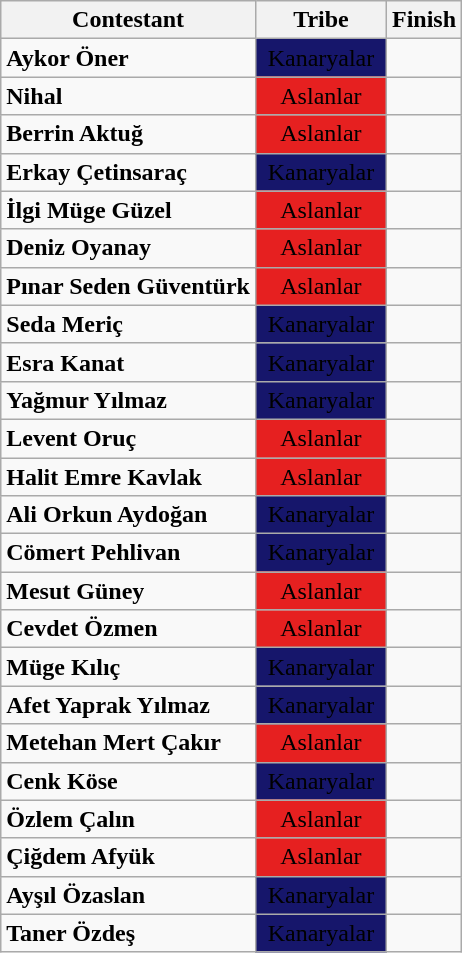<table class="wikitable sortable mw-collapsible mw-collapsed" style="text-align:center">
<tr>
<th>Contestant</th>
<th width=80>Tribe</th>
<th>Finish</th>
</tr>
<tr>
<td align="left"><strong>Aykor Öner</strong></td>
<td bgcolor="#16166B" align=center><span>Kanaryalar</span></td>
<td></td>
</tr>
<tr>
<td align="left"><strong>Nihal</strong></td>
<td bgcolor="#E62020" align=center><span>Aslanlar</span></td>
<td></td>
</tr>
<tr>
<td align="left"><strong>Berrin Aktuğ</strong></td>
<td bgcolor="#E62020" align=center><span>Aslanlar</span></td>
<td></td>
</tr>
<tr>
<td align="left"><strong>Erkay Çetinsaraç</strong></td>
<td bgcolor="#16166B" align=center><span>Kanaryalar</span></td>
<td></td>
</tr>
<tr>
<td align="left"><strong>İlgi Müge Güzel</strong></td>
<td bgcolor="#E62020" align=center><span>Aslanlar</span></td>
<td></td>
</tr>
<tr>
<td align="left"><strong>Deniz Oyanay</strong></td>
<td bgcolor="#E62020" align=center><span>Aslanlar</span></td>
<td></td>
</tr>
<tr>
<td align="left"><strong>Pınar Seden Güventürk</strong></td>
<td bgcolor="#E62020" align=center><span>Aslanlar</span></td>
<td></td>
</tr>
<tr>
<td align="left"><strong>Seda Meriç</strong></td>
<td bgcolor="#16166B" align=center><span>Kanaryalar</span></td>
<td></td>
</tr>
<tr>
<td align="left"><strong>Esra Kanat</strong></td>
<td bgcolor="#16166B" align=center><span>Kanaryalar</span></td>
<td></td>
</tr>
<tr>
<td align="left"><strong>Yağmur Yılmaz</strong></td>
<td bgcolor="#16166B" align=center><span>Kanaryalar</span></td>
<td></td>
</tr>
<tr>
<td align="left"><strong>Levent Oruç</strong></td>
<td bgcolor="#E62020" align=center><span>Aslanlar</span></td>
<td></td>
</tr>
<tr>
<td align="left"><strong>Halit Emre Kavlak</strong></td>
<td bgcolor="#E62020" align=center><span>Aslanlar</span></td>
<td></td>
</tr>
<tr>
<td align="left"><strong>Ali Orkun Aydoğan</strong></td>
<td bgcolor="#16166B" align=center><span>Kanaryalar</span></td>
<td></td>
</tr>
<tr>
<td align="left"><strong>Cömert Pehlivan</strong></td>
<td bgcolor="#16166B" align=center><span>Kanaryalar</span></td>
<td></td>
</tr>
<tr>
<td align="left"><strong>Mesut Güney</strong></td>
<td bgcolor="#E62020" align=center><span>Aslanlar</span></td>
<td></td>
</tr>
<tr>
<td align="left"><strong>Cevdet Özmen</strong></td>
<td bgcolor="#E62020" align=center><span>Aslanlar</span></td>
<td></td>
</tr>
<tr>
<td align="left"><strong>Müge Kılıç</strong></td>
<td bgcolor="#16166B" align=center><span>Kanaryalar</span></td>
<td></td>
</tr>
<tr>
<td align="left"><strong>Afet Yaprak Yılmaz</strong></td>
<td bgcolor="#16166B" align=center><span>Kanaryalar</span></td>
<td></td>
</tr>
<tr>
<td align="left"><strong>Metehan Mert Çakır</strong></td>
<td bgcolor="#E62020" align=center><span>Aslanlar</span></td>
<td></td>
</tr>
<tr>
<td align="left"><strong>Cenk Köse</strong></td>
<td bgcolor="#16166B" align=center><span>Kanaryalar</span></td>
<td></td>
</tr>
<tr>
<td align="left"><strong>Özlem Çalın</strong></td>
<td bgcolor="#E62020" align=center><span>Aslanlar</span></td>
<td></td>
</tr>
<tr>
<td align="left"><strong>Çiğdem Afyük</strong></td>
<td bgcolor="#E62020" align=center><span>Aslanlar</span></td>
<td></td>
</tr>
<tr>
<td align="left"><strong>Ayşıl Özaslan</strong></td>
<td bgcolor="#16166B" align=center><span>Kanaryalar</span></td>
<td></td>
</tr>
<tr>
<td align="left"><strong>Taner Özdeş</strong></td>
<td bgcolor="#16166B" align=center><span>Kanaryalar</span></td>
<td></td>
</tr>
</table>
